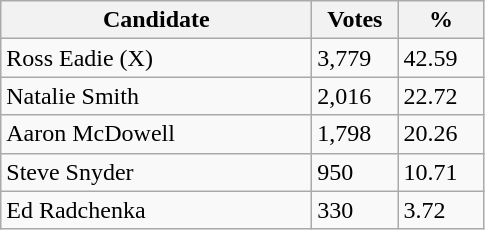<table class="wikitable">
<tr>
<th bgcolor="#DDDDFF" width="200px">Candidate</th>
<th bgcolor="#DDDDFF" width="50px">Votes</th>
<th bgcolor="#DDDDFF" width="50px">%</th>
</tr>
<tr>
<td>Ross Eadie (X)</td>
<td>3,779</td>
<td>42.59</td>
</tr>
<tr>
<td>Natalie Smith</td>
<td>2,016</td>
<td>22.72</td>
</tr>
<tr>
<td>Aaron McDowell</td>
<td>1,798</td>
<td>20.26</td>
</tr>
<tr>
<td>Steve Snyder</td>
<td>950</td>
<td>10.71</td>
</tr>
<tr>
<td>Ed Radchenka</td>
<td>330</td>
<td>3.72</td>
</tr>
</table>
